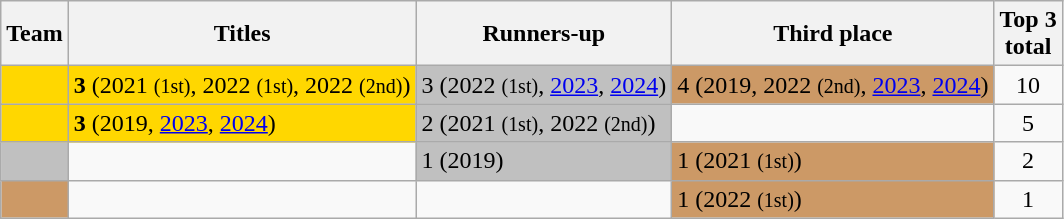<table class="wikitable sortable">
<tr>
<th>Team</th>
<th>Titles</th>
<th>Runners-up</th>
<th>Third place</th>
<th data-sort-type="number">Top 3 <br> total</th>
</tr>
<tr>
<td style="background:gold"></td>
<td style="background:gold"><strong>3</strong> (2021 <small>(1st)</small>, 2022 <small>(1st)</small>, 2022 <small>(2nd)</small>)</td>
<td style="background:silver">3 (2022 <small>(1st)</small>, <a href='#'>2023</a>, <a href='#'>2024</a>)</td>
<td style="background:#cc9966">4 (2019, 2022 <small>(2nd)</small>, <a href='#'>2023</a>, <a href='#'>2024</a>)</td>
<td align=center>10</td>
</tr>
<tr>
<td style="background:gold"></td>
<td style="background:gold"><strong>3</strong> (2019, <a href='#'>2023</a>, <a href='#'>2024</a>)</td>
<td style="background:silver">2 (2021 <small>(1st)</small>, 2022 <small>(2nd)</small>)</td>
<td></td>
<td align=center>5</td>
</tr>
<tr>
<td style="background:silver"></td>
<td></td>
<td style="background:silver">1 (2019)</td>
<td style="background:#cc9966">1 (2021 <small>(1st)</small>)</td>
<td align=center>2</td>
</tr>
<tr>
<td style="background:#cc9966"></td>
<td></td>
<td></td>
<td style="background:#cc9966">1 (2022 <small>(1st)</small>)</td>
<td align=center>1</td>
</tr>
</table>
